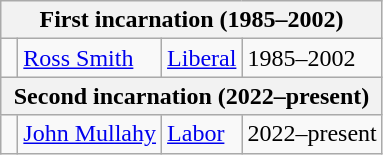<table class="wikitable">
<tr>
<th colspan="4">First incarnation (1985–2002)</th>
</tr>
<tr>
<td> </td>
<td><a href='#'>Ross Smith</a></td>
<td><a href='#'>Liberal</a></td>
<td>1985–2002</td>
</tr>
<tr>
<th colspan="4">Second incarnation (2022–present)</th>
</tr>
<tr>
<td> </td>
<td><a href='#'>John Mullahy</a></td>
<td><a href='#'>Labor</a></td>
<td>2022–present</td>
</tr>
</table>
